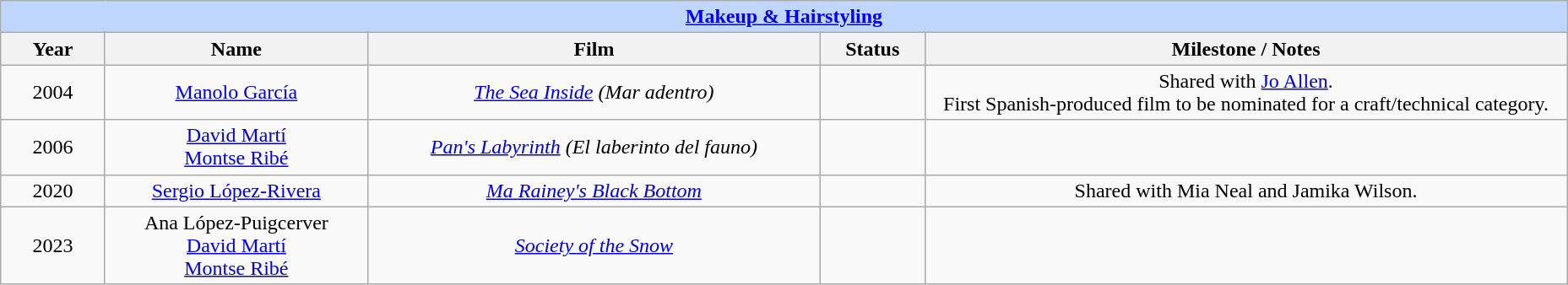<table class="wikitable" style="text-align: center">
<tr ---- bgcolor="#bfd7ff">
<td colspan=5 align=center><strong><a href='#'>Makeup & Hairstyling</a></strong></td>
</tr>
<tr ---- bgcolor="#ebf5ff">
<th width="75">Year</th>
<th width="200">Name</th>
<th width="350">Film</th>
<th width="75">Status</th>
<th width="500">Milestone / Notes</th>
</tr>
<tr>
<td style="text-align: center">2004</td>
<td><a href='#'>Manolo García</a></td>
<td><em><a href='#'>The Sea Inside</a> (Mar adentro)</em></td>
<td></td>
<td>Shared with <a href='#'>Jo Allen</a>.<br>First Spanish-produced film to be nominated for a craft/technical category.</td>
</tr>
<tr>
<td style="text-align: center">2006</td>
<td><a href='#'>David Martí</a><br><a href='#'>Montse Ribé</a></td>
<td><em><a href='#'>Pan's Labyrinth</a> (El laberinto del fauno)</em></td>
<td></td>
<td></td>
</tr>
<tr>
<td style="text-align: center">2020</td>
<td><a href='#'>Sergio López-Rivera</a></td>
<td><em><a href='#'>Ma Rainey's Black Bottom</a></em></td>
<td></td>
<td>Shared with Mia Neal and Jamika Wilson.</td>
</tr>
<tr>
<td style="text-align: center">2023</td>
<td>Ana López-Puigcerver<br><a href='#'>David Martí</a><br><a href='#'>Montse Ribé</a></td>
<td><em><a href='#'>Society of the Snow</a></em></td>
<td></td>
<td></td>
</tr>
</table>
